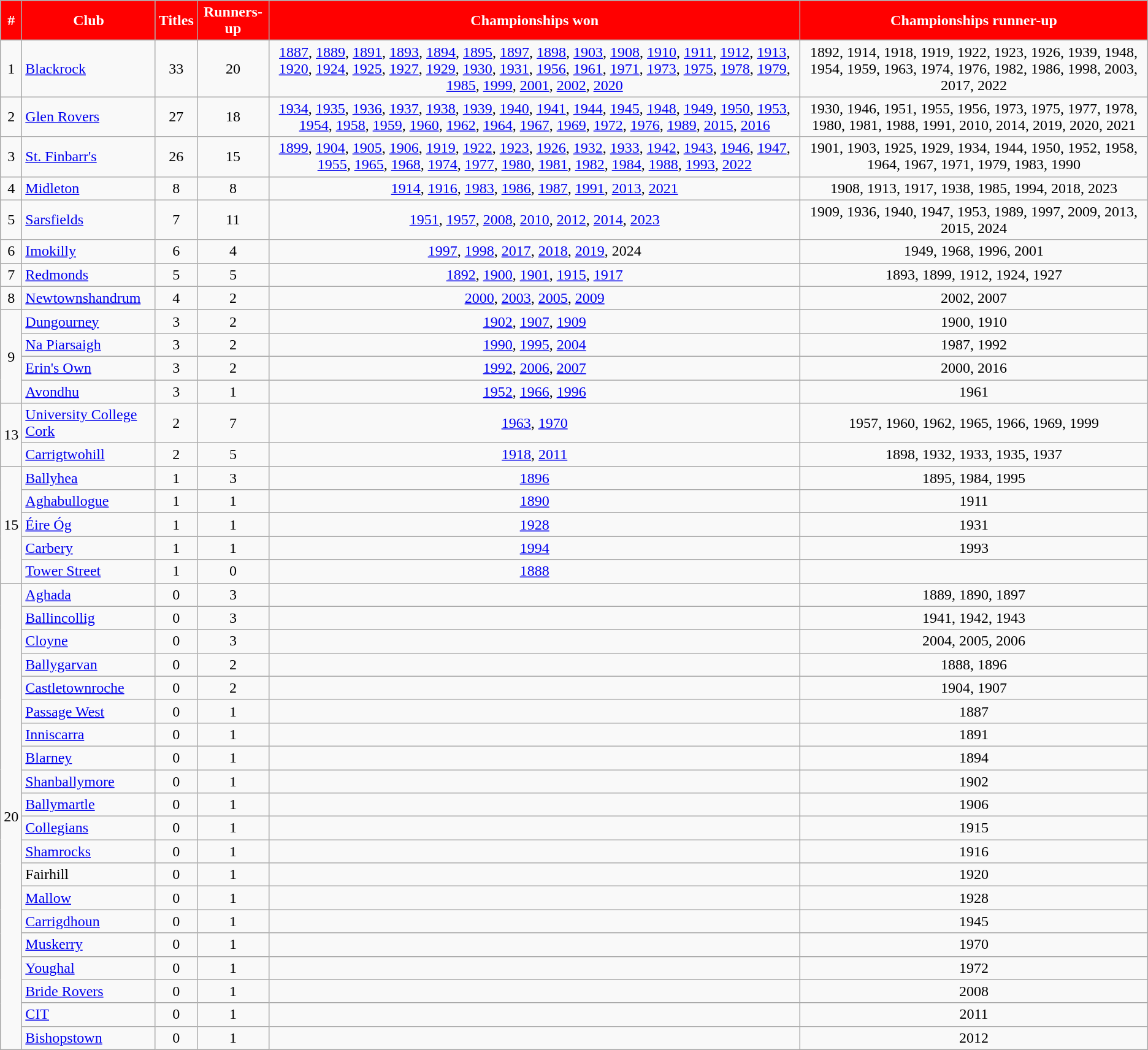<table class="wikitable sortable" style="text-align:center">
<tr>
<th style="background:red;color:white">#</th>
<th style="background:red;color:white">Club</th>
<th style="background:red;color:white">Titles</th>
<th style="background:red;color:white">Runners-up</th>
<th style="background:red;color:white">Championships won</th>
<th style="background:red;color:white">Championships runner-up</th>
</tr>
<tr>
<td>1</td>
<td style="text-align:left"> <a href='#'>Blackrock</a></td>
<td>33</td>
<td>20</td>
<td><a href='#'>1887</a>, <a href='#'>1889</a>, <a href='#'>1891</a>, <a href='#'>1893</a>, <a href='#'>1894</a>, <a href='#'>1895</a>, <a href='#'>1897</a>, <a href='#'>1898</a>, <a href='#'>1903</a>, <a href='#'>1908</a>, <a href='#'>1910</a>, <a href='#'>1911</a>, <a href='#'>1912</a>, <a href='#'>1913</a>, <a href='#'>1920</a>, <a href='#'>1924</a>, <a href='#'>1925</a>, <a href='#'>1927</a>, <a href='#'>1929</a>, <a href='#'>1930</a>, <a href='#'>1931</a>, <a href='#'>1956</a>, <a href='#'>1961</a>, <a href='#'>1971</a>, <a href='#'>1973</a>, <a href='#'>1975</a>, <a href='#'>1978</a>, <a href='#'>1979</a>, <a href='#'>1985</a>, <a href='#'>1999</a>, <a href='#'>2001</a>, <a href='#'>2002</a>, <a href='#'>2020</a></td>
<td>1892, 1914, 1918, 1919, 1922, 1923, 1926, 1939, 1948, 1954, 1959, 1963, 1974, 1976, 1982, 1986, 1998, 2003, 2017, 2022</td>
</tr>
<tr>
<td>2</td>
<td style="text-align:left"> <a href='#'>Glen Rovers</a></td>
<td>27</td>
<td>18</td>
<td><a href='#'>1934</a>, <a href='#'>1935</a>, <a href='#'>1936</a>, <a href='#'>1937</a>, <a href='#'>1938</a>, <a href='#'>1939</a>, <a href='#'>1940</a>, <a href='#'>1941</a>, <a href='#'>1944</a>, <a href='#'>1945</a>, <a href='#'>1948</a>, <a href='#'>1949</a>, <a href='#'>1950</a>, <a href='#'>1953</a>, <a href='#'>1954</a>, <a href='#'>1958</a>, <a href='#'>1959</a>, <a href='#'>1960</a>, <a href='#'>1962</a>, <a href='#'>1964</a>, <a href='#'>1967</a>, <a href='#'>1969</a>, <a href='#'>1972</a>, <a href='#'>1976</a>, <a href='#'>1989</a>, <a href='#'>2015</a>, <a href='#'>2016</a></td>
<td>1930, 1946, 1951, 1955, 1956, 1973, 1975, 1977, 1978, 1980, 1981, 1988, 1991, 2010, 2014, 2019, 2020, 2021</td>
</tr>
<tr>
<td>3</td>
<td style="text-align:left"> <a href='#'>St. Finbarr's</a></td>
<td>26</td>
<td>15</td>
<td><a href='#'>1899</a>, <a href='#'>1904</a>, <a href='#'>1905</a>, <a href='#'>1906</a>, <a href='#'>1919</a>, <a href='#'>1922</a>, <a href='#'>1923</a>, <a href='#'>1926</a>, <a href='#'>1932</a>, <a href='#'>1933</a>, <a href='#'>1942</a>, <a href='#'>1943</a>, <a href='#'>1946</a>, <a href='#'>1947</a>, <a href='#'>1955</a>, <a href='#'>1965</a>, <a href='#'>1968</a>, <a href='#'>1974</a>, <a href='#'>1977</a>, <a href='#'>1980</a>, <a href='#'>1981</a>, <a href='#'>1982</a>, <a href='#'>1984</a>, <a href='#'>1988</a>, <a href='#'>1993</a>, <a href='#'>2022</a></td>
<td>1901, 1903, 1925, 1929, 1934, 1944, 1950, 1952, 1958, 1964, 1967, 1971, 1979, 1983, 1990</td>
</tr>
<tr>
<td>4</td>
<td style="text-align:left"> <a href='#'>Midleton</a></td>
<td>8</td>
<td>8</td>
<td><a href='#'>1914</a>, <a href='#'>1916</a>, <a href='#'>1983</a>, <a href='#'>1986</a>, <a href='#'>1987</a>, <a href='#'>1991</a>, <a href='#'>2013</a>, <a href='#'>2021</a></td>
<td>1908, 1913, 1917, 1938, 1985, 1994, 2018, 2023</td>
</tr>
<tr>
<td>5</td>
<td style="text-align:left"> <a href='#'>Sarsfields</a></td>
<td>7</td>
<td>11</td>
<td><a href='#'>1951</a>, <a href='#'>1957</a>, <a href='#'>2008</a>, <a href='#'>2010</a>, <a href='#'>2012</a>, <a href='#'>2014</a>, <a href='#'>2023</a></td>
<td>1909, 1936, 1940, 1947, 1953, 1989, 1997, 2009, 2013, 2015, 2024</td>
</tr>
<tr>
<td>6</td>
<td style="text-align:left"> <a href='#'>Imokilly</a></td>
<td>6</td>
<td>4</td>
<td><a href='#'>1997</a>, <a href='#'>1998</a>, <a href='#'>2017</a>, <a href='#'>2018</a>, <a href='#'>2019</a>, 2024</td>
<td>1949, 1968, 1996, 2001</td>
</tr>
<tr>
<td>7</td>
<td style="text-align:left"> <a href='#'>Redmonds</a></td>
<td>5</td>
<td>5</td>
<td><a href='#'>1892</a>, <a href='#'>1900</a>, <a href='#'>1901</a>, <a href='#'>1915</a>, <a href='#'>1917</a></td>
<td>1893, 1899, 1912, 1924, 1927</td>
</tr>
<tr>
<td>8</td>
<td style="text-align:left"> <a href='#'>Newtownshandrum</a></td>
<td>4</td>
<td>2</td>
<td><a href='#'>2000</a>, <a href='#'>2003</a>, <a href='#'>2005</a>, <a href='#'>2009</a></td>
<td>2002, 2007</td>
</tr>
<tr>
<td rowspan="4">9</td>
<td style="text-align:left"> <a href='#'>Dungourney</a></td>
<td>3</td>
<td>2</td>
<td><a href='#'>1902</a>, <a href='#'>1907</a>, <a href='#'>1909</a></td>
<td>1900, 1910</td>
</tr>
<tr>
<td style="text-align:left"> <a href='#'>Na Piarsaigh</a></td>
<td>3</td>
<td>2</td>
<td><a href='#'>1990</a>, <a href='#'>1995</a>, <a href='#'>2004</a></td>
<td>1987, 1992</td>
</tr>
<tr>
<td style="text-align:left"> <a href='#'>Erin's Own</a></td>
<td>3</td>
<td>2</td>
<td><a href='#'>1992</a>, <a href='#'>2006</a>, <a href='#'>2007</a></td>
<td>2000, 2016</td>
</tr>
<tr>
<td style="text-align:left"> <a href='#'>Avondhu</a></td>
<td>3</td>
<td>1</td>
<td><a href='#'>1952</a>, <a href='#'>1966</a>, <a href='#'>1996</a></td>
<td>1961</td>
</tr>
<tr>
<td rowspan="2">13</td>
<td style="text-align:left"> <a href='#'>University College Cork</a></td>
<td>2</td>
<td>7</td>
<td><a href='#'>1963</a>, <a href='#'>1970</a></td>
<td>1957, 1960, 1962, 1965, 1966, 1969, 1999</td>
</tr>
<tr>
<td style="text-align:left"> <a href='#'>Carrigtwohill</a></td>
<td>2</td>
<td>5</td>
<td><a href='#'>1918</a>, <a href='#'>2011</a></td>
<td>1898, 1932, 1933, 1935, 1937</td>
</tr>
<tr>
<td rowspan="5">15</td>
<td style="text-align:left"> <a href='#'>Ballyhea</a></td>
<td>1</td>
<td>3</td>
<td><a href='#'>1896</a></td>
<td>1895, 1984, 1995</td>
</tr>
<tr>
<td style="text-align:left"> <a href='#'>Aghabullogue</a></td>
<td>1</td>
<td>1</td>
<td><a href='#'>1890</a></td>
<td>1911</td>
</tr>
<tr>
<td style="text-align:left"> <a href='#'>Éire Óg</a></td>
<td>1</td>
<td>1</td>
<td><a href='#'>1928</a></td>
<td>1931</td>
</tr>
<tr>
<td style="text-align:left"> <a href='#'>Carbery</a></td>
<td>1</td>
<td>1</td>
<td><a href='#'>1994</a></td>
<td>1993</td>
</tr>
<tr>
<td style="text-align:left"> <a href='#'>Tower Street</a></td>
<td>1</td>
<td>0</td>
<td><a href='#'>1888</a></td>
<td></td>
</tr>
<tr>
<td rowspan="20">20</td>
<td style="text-align:left"> <a href='#'>Aghada</a></td>
<td>0</td>
<td>3</td>
<td></td>
<td>1889, 1890, 1897</td>
</tr>
<tr>
<td style="text-align:left"> <a href='#'>Ballincollig</a></td>
<td>0</td>
<td>3</td>
<td></td>
<td>1941, 1942, 1943</td>
</tr>
<tr>
<td style="text-align:left"> <a href='#'>Cloyne</a></td>
<td>0</td>
<td>3</td>
<td></td>
<td>2004, 2005, 2006</td>
</tr>
<tr>
<td style="text-align:left"> <a href='#'>Ballygarvan</a></td>
<td>0</td>
<td>2</td>
<td></td>
<td>1888, 1896</td>
</tr>
<tr>
<td style="text-align:left"> <a href='#'>Castletownroche</a></td>
<td>0</td>
<td>2</td>
<td></td>
<td>1904, 1907</td>
</tr>
<tr>
<td style="text-align:left"> <a href='#'>Passage West</a></td>
<td>0</td>
<td>1</td>
<td></td>
<td>1887</td>
</tr>
<tr>
<td style="text-align:left"> <a href='#'>Inniscarra</a></td>
<td>0</td>
<td>1</td>
<td></td>
<td>1891</td>
</tr>
<tr>
<td style="text-align:left"> <a href='#'>Blarney</a></td>
<td>0</td>
<td>1</td>
<td></td>
<td>1894</td>
</tr>
<tr>
<td style="text-align:left"> <a href='#'>Shanballymore</a></td>
<td>0</td>
<td>1</td>
<td></td>
<td>1902</td>
</tr>
<tr>
<td style="text-align:left"> <a href='#'>Ballymartle</a></td>
<td>0</td>
<td>1</td>
<td></td>
<td>1906</td>
</tr>
<tr>
<td style="text-align:left"> <a href='#'>Collegians</a></td>
<td>0</td>
<td>1</td>
<td></td>
<td>1915</td>
</tr>
<tr>
<td style="text-align:left"> <a href='#'>Shamrocks</a></td>
<td>0</td>
<td>1</td>
<td></td>
<td>1916</td>
</tr>
<tr>
<td style="text-align:left"> Fairhill</td>
<td>0</td>
<td>1</td>
<td></td>
<td>1920</td>
</tr>
<tr>
<td style="text-align:left"> <a href='#'>Mallow</a></td>
<td>0</td>
<td>1</td>
<td></td>
<td>1928</td>
</tr>
<tr>
<td style="text-align:left"> <a href='#'>Carrigdhoun</a></td>
<td>0</td>
<td>1</td>
<td></td>
<td>1945</td>
</tr>
<tr>
<td style="text-align:left"> <a href='#'>Muskerry</a></td>
<td>0</td>
<td>1</td>
<td></td>
<td>1970</td>
</tr>
<tr>
<td style="text-align:left"> <a href='#'>Youghal</a></td>
<td>0</td>
<td>1</td>
<td></td>
<td>1972</td>
</tr>
<tr>
<td style="text-align:left"> <a href='#'>Bride Rovers</a></td>
<td>0</td>
<td>1</td>
<td></td>
<td>2008</td>
</tr>
<tr>
<td style="text-align:left"> <a href='#'>CIT</a></td>
<td>0</td>
<td>1</td>
<td></td>
<td>2011</td>
</tr>
<tr>
<td style="text-align:left"> <a href='#'>Bishopstown</a></td>
<td>0</td>
<td>1</td>
<td></td>
<td>2012</td>
</tr>
</table>
